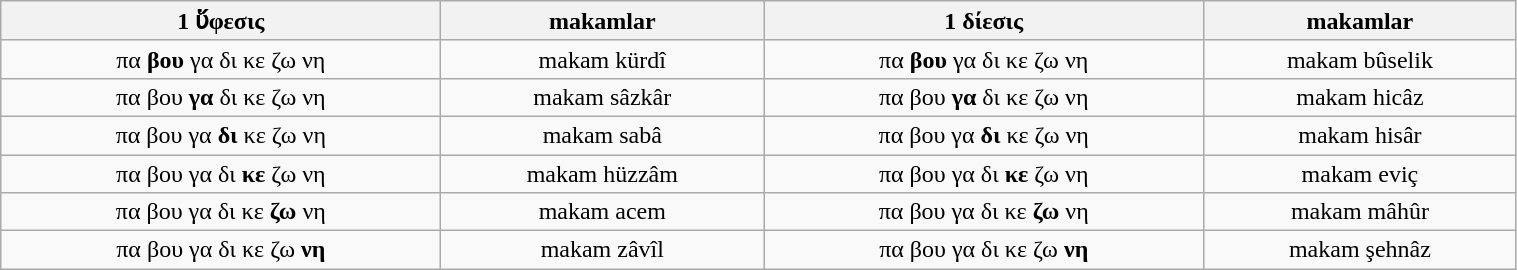<table class="wikitable" style="text-align:center; width:80%;">
<tr>
<th>1 ὕφεσις</th>
<th>makamlar</th>
<th>1 δίεσις</th>
<th>makamlar</th>
</tr>
<tr>
<td>πα <strong>βου</strong> γα δι κε ζω νη</td>
<td>makam kürdî</td>
<td>πα <strong>βου</strong> γα δι κε ζω νη</td>
<td>makam bûselik</td>
</tr>
<tr>
<td>πα βου <strong>γα</strong> δι κε ζω νη</td>
<td>makam sâzkâr</td>
<td>πα βου <strong>γα</strong> δι κε ζω νη</td>
<td>makam hicâz</td>
</tr>
<tr>
<td>πα βου γα <strong>δι</strong> κε ζω νη</td>
<td>makam sabâ</td>
<td>πα βου γα <strong>δι</strong> κε ζω νη</td>
<td>makam hisâr</td>
</tr>
<tr>
<td>πα βου γα δι <strong>κε</strong> ζω νη</td>
<td>makam hüzzâm</td>
<td>πα βου γα δι <strong>κε</strong> ζω νη</td>
<td>makam eviç</td>
</tr>
<tr>
<td>πα βου γα δι κε <strong>ζω</strong> νη</td>
<td>makam acem</td>
<td>πα βου γα δι κε <strong>ζω</strong> νη</td>
<td>makam mâhûr</td>
</tr>
<tr>
<td>πα βου γα δι κε ζω <strong>νη</strong></td>
<td>makam zâvîl</td>
<td>πα βου γα δι κε ζω <strong>νη</strong></td>
<td>makam şehnâz</td>
</tr>
</table>
